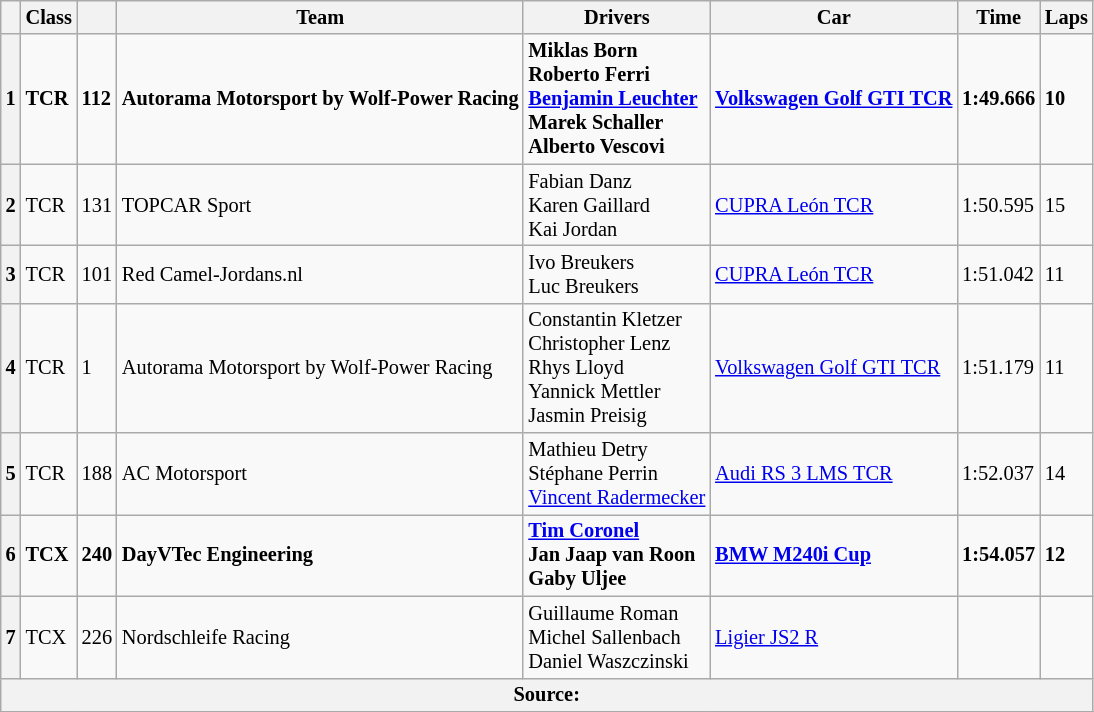<table class="wikitable" style="font-size: 85%;">
<tr>
<th></th>
<th>Class</th>
<th></th>
<th>Team</th>
<th>Drivers</th>
<th>Car</th>
<th>Time</th>
<th>Laps</th>
</tr>
<tr>
<th>1</th>
<td><strong>TCR</strong></td>
<td><strong>112</strong></td>
<td><strong> Autorama Motorsport by Wolf-Power Racing</strong></td>
<td><strong> Miklas Born<br> Roberto Ferri<br> <a href='#'>Benjamin Leuchter</a><br> Marek Schaller<br> Alberto Vescovi</strong></td>
<td><strong><a href='#'>Volkswagen Golf GTI TCR</a></strong></td>
<td><strong>1:49.666</strong></td>
<td><strong>10</strong></td>
</tr>
<tr>
<th>2</th>
<td>TCR</td>
<td>131</td>
<td> TOPCAR Sport</td>
<td> Fabian Danz<br> Karen Gaillard<br> Kai Jordan</td>
<td><a href='#'>CUPRA León TCR</a></td>
<td>1:50.595</td>
<td>15</td>
</tr>
<tr>
<th>3</th>
<td>TCR</td>
<td>101</td>
<td> Red Camel-Jordans.nl</td>
<td> Ivo Breukers<br> Luc Breukers</td>
<td><a href='#'>CUPRA León TCR</a></td>
<td>1:51.042</td>
<td>11</td>
</tr>
<tr>
<th>4</th>
<td>TCR</td>
<td>1</td>
<td> Autorama Motorsport by Wolf-Power Racing</td>
<td> Constantin Kletzer<br> Christopher Lenz<br> Rhys Lloyd<br> Yannick Mettler<br> Jasmin Preisig</td>
<td><a href='#'>Volkswagen Golf GTI TCR</a></td>
<td>1:51.179</td>
<td>11</td>
</tr>
<tr>
<th>5</th>
<td>TCR</td>
<td>188</td>
<td> AC Motorsport</td>
<td> Mathieu Detry<br> Stéphane Perrin<br> <a href='#'>Vincent Radermecker</a></td>
<td><a href='#'>Audi RS 3 LMS TCR</a></td>
<td>1:52.037</td>
<td>14</td>
</tr>
<tr>
<th>6</th>
<td><strong>TCX</strong></td>
<td><strong>240</strong></td>
<td><strong> DayVTec Engineering</strong></td>
<td><strong> <a href='#'>Tim Coronel</a><br> Jan Jaap van Roon<br> Gaby Uljee</strong></td>
<td><strong><a href='#'>BMW M240i Cup</a></strong></td>
<td><strong>1:54.057</strong></td>
<td><strong>12</strong></td>
</tr>
<tr>
<th>7</th>
<td>TCX</td>
<td>226</td>
<td> Nordschleife Racing</td>
<td> Guillaume Roman<br> Michel Sallenbach<br> Daniel Waszczinski</td>
<td><a href='#'>Ligier JS2 R</a></td>
<td></td>
<td></td>
</tr>
<tr>
<th colspan=8>Source:</th>
</tr>
<tr>
</tr>
</table>
